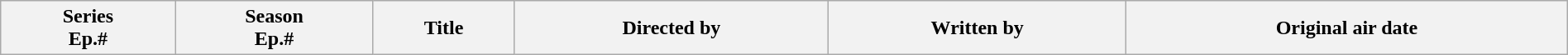<table class="wikitable plainrowheaders" style="width:100%; margin:auto;">
<tr>
<th>Series<br>Ep.#</th>
<th>Season<br>Ep.#</th>
<th>Title</th>
<th>Directed by</th>
<th>Written by</th>
<th>Original air date<br>
















</th>
</tr>
</table>
